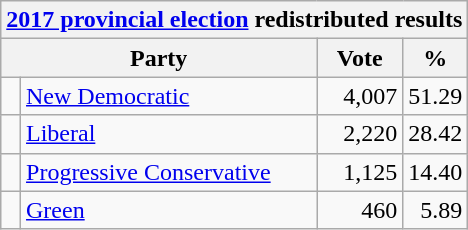<table class="wikitable">
<tr>
<th colspan="4"><a href='#'>2017 provincial election</a> redistributed results</th>
</tr>
<tr>
<th bgcolor="#DDDDFF" width="130px" colspan="2">Party</th>
<th bgcolor="#DDDDFF" width="50px">Vote</th>
<th bgcolor="#DDDDFF" width="30px">%</th>
</tr>
<tr>
<td> </td>
<td><a href='#'>New Democratic</a></td>
<td align=right>4,007</td>
<td align=right>51.29</td>
</tr>
<tr>
<td> </td>
<td><a href='#'>Liberal</a></td>
<td align=right>2,220</td>
<td align=right>28.42</td>
</tr>
<tr>
<td> </td>
<td><a href='#'>Progressive Conservative</a></td>
<td align=right>1,125</td>
<td align=right>14.40</td>
</tr>
<tr>
<td> </td>
<td><a href='#'>Green</a></td>
<td align=right>460</td>
<td align=right>5.89</td>
</tr>
</table>
